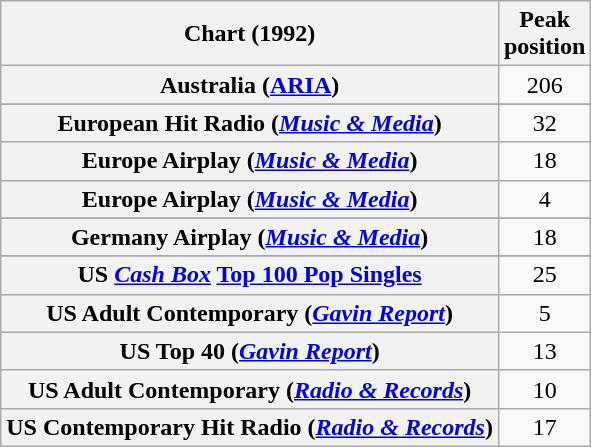<table class="wikitable sortable plainrowheaders" style="text-align:center">
<tr>
<th>Chart (1992)</th>
<th>Peak<br>position</th>
</tr>
<tr>
<th scope="row">Australia (<a href='#'>ARIA</a>)</th>
<td>206</td>
</tr>
<tr>
</tr>
<tr>
</tr>
<tr>
<th scope="row">European Hit Radio (<em><a href='#'>Music & Media</a></em>)</th>
<td>32</td>
</tr>
<tr>
<th scope="row">Europe  Airplay (<em><a href='#'>Music & Media</a></em>)</th>
<td>18</td>
</tr>
<tr>
<th scope="row">Europe  Airplay (<em><a href='#'>Music & Media</a></em>)</th>
<td>4</td>
</tr>
<tr>
</tr>
<tr>
<th scope="row">Germany Airplay (<em><a href='#'>Music & Media</a></em>)</th>
<td>18</td>
</tr>
<tr>
</tr>
<tr>
</tr>
<tr>
</tr>
<tr>
<th scope="row">US <em><a href='#'>Cash Box</a></em> <a href='#'>Top 100 Pop Singles</a></th>
<td>25</td>
</tr>
<tr>
<th scope="row">US Adult Contemporary (<em><a href='#'>Gavin Report</a></em>)</th>
<td>5</td>
</tr>
<tr>
<th scope="row">US Top 40 (<em><a href='#'>Gavin Report</a></em>)</th>
<td>13</td>
</tr>
<tr>
<th scope="row">US Adult Contemporary (<em><a href='#'>Radio & Records</a></em>)</th>
<td>10</td>
</tr>
<tr>
<th scope="row">US Contemporary Hit Radio (<em><a href='#'>Radio & Records</a></em>)</th>
<td>17</td>
</tr>
</table>
